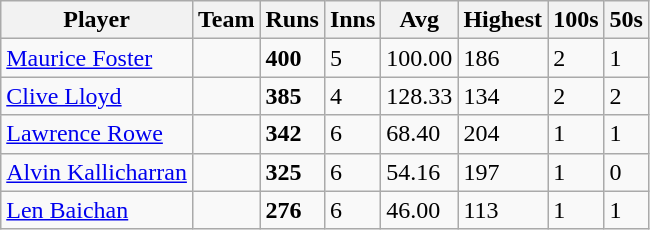<table class="wikitable">
<tr>
<th>Player</th>
<th>Team</th>
<th>Runs</th>
<th>Inns</th>
<th>Avg</th>
<th>Highest</th>
<th>100s</th>
<th>50s</th>
</tr>
<tr>
<td><a href='#'>Maurice Foster</a></td>
<td></td>
<td><strong>400</strong></td>
<td>5</td>
<td>100.00</td>
<td>186</td>
<td>2</td>
<td>1</td>
</tr>
<tr>
<td><a href='#'>Clive Lloyd</a></td>
<td></td>
<td><strong>385</strong></td>
<td>4</td>
<td>128.33</td>
<td>134</td>
<td>2</td>
<td>2</td>
</tr>
<tr>
<td><a href='#'>Lawrence Rowe</a></td>
<td></td>
<td><strong>342</strong></td>
<td>6</td>
<td>68.40</td>
<td>204</td>
<td>1</td>
<td>1</td>
</tr>
<tr>
<td><a href='#'>Alvin Kallicharran</a></td>
<td></td>
<td><strong>325</strong></td>
<td>6</td>
<td>54.16</td>
<td>197</td>
<td>1</td>
<td>0</td>
</tr>
<tr>
<td><a href='#'>Len Baichan</a></td>
<td></td>
<td><strong>276</strong></td>
<td>6</td>
<td>46.00</td>
<td>113</td>
<td>1</td>
<td>1</td>
</tr>
</table>
